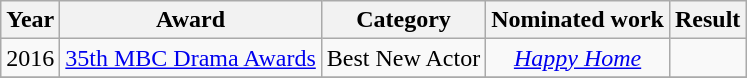<table class="wikitable sortable plainrowheaders" style="text-align:center;">
<tr>
<th>Year</th>
<th>Award</th>
<th>Category</th>
<th>Nominated work</th>
<th>Result</th>
</tr>
<tr>
<td>2016</td>
<td><a href='#'>35th MBC Drama Awards</a></td>
<td>Best New Actor</td>
<td><em><a href='#'>Happy Home</a></em></td>
<td></td>
</tr>
<tr>
</tr>
</table>
